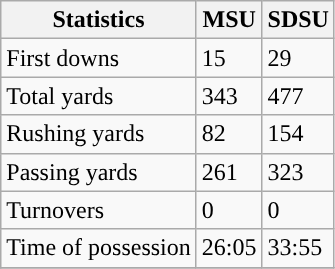<table class="wikitable">
<tr>
<th>Statistics</th>
<th>MSU</th>
<th>SDSU</th>
</tr>
<tr>
<td>First downs</td>
<td>15</td>
<td>29</td>
</tr>
<tr>
<td>Total yards</td>
<td>343</td>
<td>477</td>
</tr>
<tr>
<td>Rushing yards</td>
<td>82</td>
<td>154</td>
</tr>
<tr>
<td>Passing yards</td>
<td>261</td>
<td>323</td>
</tr>
<tr>
<td>Turnovers</td>
<td>0</td>
<td>0</td>
</tr>
<tr>
<td>Time of possession</td>
<td>26:05</td>
<td>33:55</td>
</tr>
<tr>
</tr>
</table>
